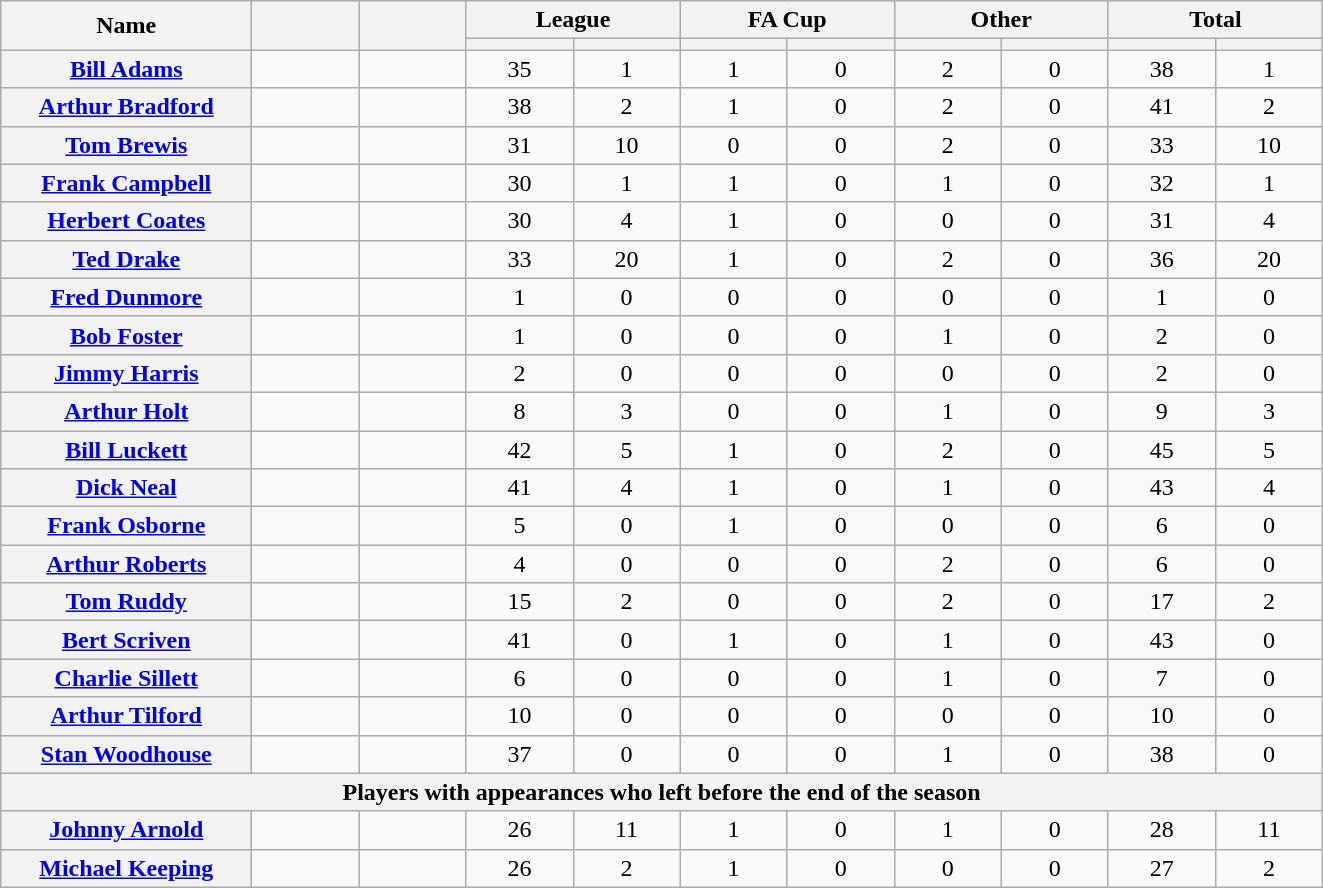<table class="wikitable plainrowheaders" style="text-align:center;">
<tr>
<th scope="col" rowspan="2" style="width:10em;">Name</th>
<th scope="col" rowspan="2" style="width:4em;"></th>
<th scope="col" rowspan="2" style="width:4em;"></th>
<th scope="col" colspan="2">League</th>
<th scope="col" colspan="2">FA Cup</th>
<th scope="col" colspan="2">Other</th>
<th scope="col" colspan="2">Total</th>
</tr>
<tr>
<th scope="col" style="width:4em;"></th>
<th scope="col" style="width:4em;"></th>
<th scope="col" style="width:4em;"></th>
<th scope="col" style="width:4em;"></th>
<th scope="col" style="width:4em;"></th>
<th scope="col" style="width:4em;"></th>
<th scope="col" style="width:4em;"></th>
<th scope="col" style="width:4em;"></th>
</tr>
<tr>
<th scope="row"><a href='#'>Bill Adams</a></th>
<td></td>
<td></td>
<td>35</td>
<td>1</td>
<td>1</td>
<td>0</td>
<td>2</td>
<td>0</td>
<td>38</td>
<td>1</td>
</tr>
<tr>
<th scope="row"><a href='#'>Arthur Bradford</a></th>
<td></td>
<td></td>
<td>38</td>
<td>2</td>
<td>1</td>
<td>0</td>
<td>2</td>
<td>0</td>
<td>41</td>
<td>2</td>
</tr>
<tr>
<th scope="row"><a href='#'>Tom Brewis</a></th>
<td></td>
<td></td>
<td>31</td>
<td>10</td>
<td>0</td>
<td>0</td>
<td>2</td>
<td>0</td>
<td>33</td>
<td>10</td>
</tr>
<tr>
<th scope="row"><a href='#'>Frank Campbell</a></th>
<td></td>
<td></td>
<td>30</td>
<td>1</td>
<td>1</td>
<td>0</td>
<td>1</td>
<td>0</td>
<td>32</td>
<td>1</td>
</tr>
<tr>
<th scope="row"><a href='#'>Herbert Coates</a></th>
<td></td>
<td></td>
<td>30</td>
<td>4</td>
<td>1</td>
<td>0</td>
<td>0</td>
<td>0</td>
<td>31</td>
<td>4</td>
</tr>
<tr>
<th scope="row"><a href='#'>Ted Drake</a></th>
<td></td>
<td></td>
<td>33</td>
<td>20</td>
<td>1</td>
<td>0</td>
<td>2</td>
<td>0</td>
<td>36</td>
<td>20</td>
</tr>
<tr>
<th scope="row"><a href='#'>Fred Dunmore</a></th>
<td></td>
<td></td>
<td>1</td>
<td>0</td>
<td>0</td>
<td>0</td>
<td>0</td>
<td>0</td>
<td>1</td>
<td>0</td>
</tr>
<tr>
<th scope="row"><a href='#'>Bob Foster</a></th>
<td></td>
<td></td>
<td>1</td>
<td>0</td>
<td>0</td>
<td>0</td>
<td>1</td>
<td>0</td>
<td>2</td>
<td>0</td>
</tr>
<tr>
<th scope="row"><a href='#'>Jimmy Harris</a></th>
<td></td>
<td></td>
<td>2</td>
<td>0</td>
<td>0</td>
<td>0</td>
<td>0</td>
<td>0</td>
<td>2</td>
<td>0</td>
</tr>
<tr>
<th scope="row"><a href='#'>Arthur Holt</a></th>
<td></td>
<td></td>
<td>8</td>
<td>3</td>
<td>0</td>
<td>0</td>
<td>1</td>
<td>0</td>
<td>9</td>
<td>3</td>
</tr>
<tr>
<th scope="row"><a href='#'>Bill Luckett</a></th>
<td></td>
<td></td>
<td>42</td>
<td>5</td>
<td>1</td>
<td>0</td>
<td>2</td>
<td>0</td>
<td>45</td>
<td>5</td>
</tr>
<tr>
<th scope="row"><a href='#'>Dick Neal</a></th>
<td></td>
<td></td>
<td>41</td>
<td>4</td>
<td>1</td>
<td>0</td>
<td>1</td>
<td>0</td>
<td>43</td>
<td>4</td>
</tr>
<tr>
<th scope="row"><a href='#'>Frank Osborne</a></th>
<td></td>
<td></td>
<td>5</td>
<td>0</td>
<td>1</td>
<td>0</td>
<td>0</td>
<td>0</td>
<td>6</td>
<td>0</td>
</tr>
<tr>
<th scope="row"><a href='#'>Arthur Roberts</a></th>
<td></td>
<td></td>
<td>4</td>
<td>0</td>
<td>0</td>
<td>0</td>
<td>2</td>
<td>0</td>
<td>6</td>
<td>0</td>
</tr>
<tr>
<th scope="row"><a href='#'>Tom Ruddy</a></th>
<td></td>
<td></td>
<td>15</td>
<td>2</td>
<td>0</td>
<td>0</td>
<td>2</td>
<td>0</td>
<td>17</td>
<td>2</td>
</tr>
<tr>
<th scope="row"><a href='#'>Bert Scriven</a></th>
<td></td>
<td></td>
<td>41</td>
<td>0</td>
<td>1</td>
<td>0</td>
<td>1</td>
<td>0</td>
<td>43</td>
<td>0</td>
</tr>
<tr>
<th scope="row"><a href='#'>Charlie Sillett</a></th>
<td></td>
<td></td>
<td>6</td>
<td>0</td>
<td>0</td>
<td>0</td>
<td>1</td>
<td>0</td>
<td>7</td>
<td>0</td>
</tr>
<tr>
<th scope="row"><a href='#'>Arthur Tilford</a></th>
<td></td>
<td></td>
<td>10</td>
<td>0</td>
<td>0</td>
<td>0</td>
<td>0</td>
<td>0</td>
<td>10</td>
<td>0</td>
</tr>
<tr>
<th scope="row"><a href='#'>Stan Woodhouse</a></th>
<td></td>
<td></td>
<td>37</td>
<td>0</td>
<td>0</td>
<td>0</td>
<td>1</td>
<td>0</td>
<td>38</td>
<td>0</td>
</tr>
<tr>
<th scope="col" colspan="11">Players with appearances who left before the end of the season</th>
</tr>
<tr>
<th scope="row"><a href='#'>Johnny Arnold</a></th>
<td></td>
<td></td>
<td>26</td>
<td>11</td>
<td>1</td>
<td>0</td>
<td>1</td>
<td>0</td>
<td>28</td>
<td>11</td>
</tr>
<tr>
<th scope="row"><a href='#'>Michael Keeping</a></th>
<td></td>
<td></td>
<td>26</td>
<td>2</td>
<td>1</td>
<td>0</td>
<td>0</td>
<td>0</td>
<td>27</td>
<td>2</td>
</tr>
</table>
